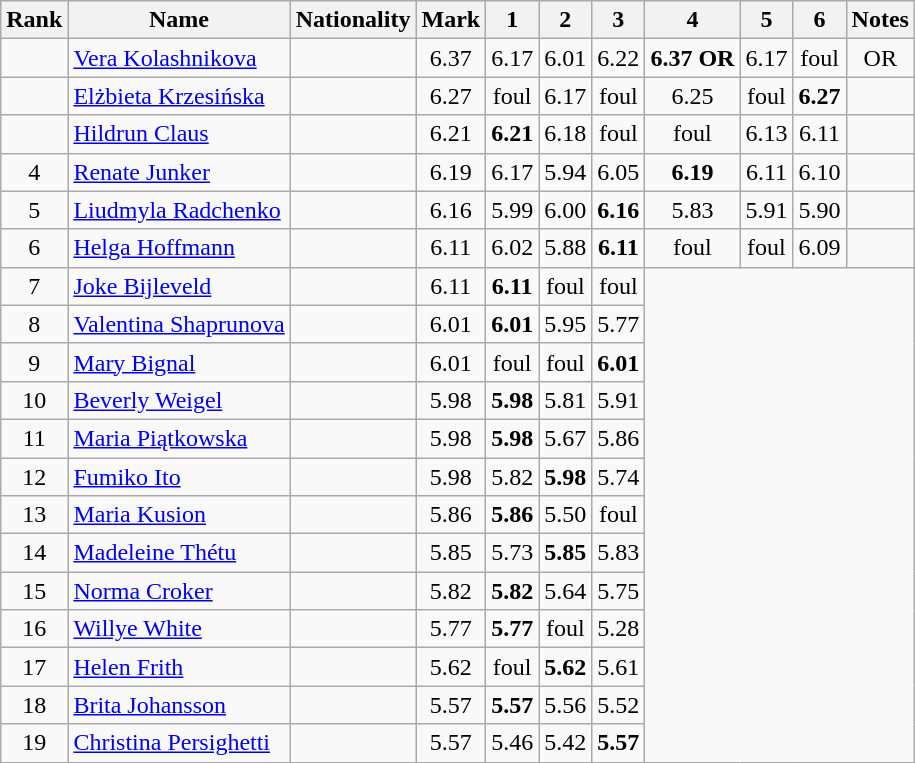<table class="wikitable sortable" style="text-align:center">
<tr>
<th>Rank</th>
<th>Name</th>
<th>Nationality</th>
<th>Mark</th>
<th>1</th>
<th>2</th>
<th>3</th>
<th>4</th>
<th>5</th>
<th>6</th>
<th>Notes</th>
</tr>
<tr>
<td></td>
<td align=left><a href='#'>Vera Kolashnikova</a></td>
<td align=left></td>
<td>6.37</td>
<td>6.17</td>
<td>6.01</td>
<td>6.22</td>
<td><strong>6.37 OR</strong></td>
<td>6.17</td>
<td>foul</td>
<td>OR</td>
</tr>
<tr>
<td></td>
<td align=left><a href='#'>Elżbieta Krzesińska</a></td>
<td align=left></td>
<td>6.27</td>
<td>foul</td>
<td>6.17</td>
<td>foul</td>
<td>6.25</td>
<td>foul</td>
<td><strong>6.27</strong></td>
<td></td>
</tr>
<tr>
<td></td>
<td align=left><a href='#'>Hildrun Claus</a></td>
<td align=left></td>
<td>6.21</td>
<td><strong>6.21</strong></td>
<td>6.18</td>
<td>foul</td>
<td>foul</td>
<td>6.13</td>
<td>6.11</td>
<td></td>
</tr>
<tr>
<td>4</td>
<td align=left><a href='#'>Renate Junker</a></td>
<td align=left></td>
<td>6.19</td>
<td>6.17</td>
<td>5.94</td>
<td>6.05</td>
<td><strong>6.19</strong></td>
<td>6.11</td>
<td>6.10</td>
<td></td>
</tr>
<tr>
<td>5</td>
<td align=left><a href='#'>Liudmyla Radchenko</a></td>
<td align=left></td>
<td>6.16</td>
<td>5.99</td>
<td>6.00</td>
<td><strong>6.16</strong></td>
<td>5.83</td>
<td>5.91</td>
<td>5.90</td>
<td></td>
</tr>
<tr>
<td>6</td>
<td align=left><a href='#'>Helga Hoffmann</a></td>
<td align=left></td>
<td>6.11</td>
<td>6.02</td>
<td>5.88</td>
<td><strong>6.11</strong></td>
<td>foul</td>
<td>foul</td>
<td>6.09</td>
<td></td>
</tr>
<tr>
<td>7</td>
<td align=left><a href='#'>Joke Bijleveld</a></td>
<td align=left></td>
<td>6.11</td>
<td><strong>6.11</strong></td>
<td>foul</td>
<td>foul</td>
</tr>
<tr>
<td>8</td>
<td align=left><a href='#'>Valentina Shaprunova</a></td>
<td align=left></td>
<td>6.01</td>
<td><strong>6.01</strong></td>
<td>5.95</td>
<td>5.77</td>
</tr>
<tr>
<td>9</td>
<td align=left><a href='#'>Mary Bignal</a></td>
<td align=left></td>
<td>6.01</td>
<td>foul</td>
<td>foul</td>
<td><strong>6.01</strong></td>
</tr>
<tr>
<td>10</td>
<td align=left><a href='#'>Beverly Weigel</a></td>
<td align=left></td>
<td>5.98</td>
<td><strong>5.98</strong></td>
<td>5.81</td>
<td>5.91</td>
</tr>
<tr>
<td>11</td>
<td align=left><a href='#'>Maria Piątkowska</a></td>
<td align=left></td>
<td>5.98</td>
<td><strong>5.98</strong></td>
<td>5.67</td>
<td>5.86</td>
</tr>
<tr>
<td>12</td>
<td align=left><a href='#'>Fumiko Ito</a></td>
<td align=left></td>
<td>5.98</td>
<td>5.82</td>
<td><strong>5.98</strong></td>
<td>5.74</td>
</tr>
<tr>
<td>13</td>
<td align=left><a href='#'>Maria Kusion</a></td>
<td align=left></td>
<td>5.86</td>
<td><strong>5.86</strong></td>
<td>5.50</td>
<td>foul</td>
</tr>
<tr>
<td>14</td>
<td align=left><a href='#'>Madeleine Thétu</a></td>
<td align=left></td>
<td>5.85</td>
<td>5.73</td>
<td><strong>5.85</strong></td>
<td>5.83</td>
</tr>
<tr>
<td>15</td>
<td align=left><a href='#'>Norma Croker</a></td>
<td align=left></td>
<td>5.82</td>
<td><strong>5.82</strong></td>
<td>5.64</td>
<td>5.75</td>
</tr>
<tr>
<td>16</td>
<td align=left><a href='#'>Willye White</a></td>
<td align=left></td>
<td>5.77</td>
<td><strong>5.77</strong></td>
<td>foul</td>
<td>5.28</td>
</tr>
<tr>
<td>17</td>
<td align=left><a href='#'>Helen Frith</a></td>
<td align=left></td>
<td>5.62</td>
<td>foul</td>
<td><strong>5.62</strong></td>
<td>5.61</td>
</tr>
<tr>
<td>18</td>
<td align=left><a href='#'>Brita Johansson</a></td>
<td align=left></td>
<td>5.57</td>
<td><strong>5.57</strong></td>
<td>5.56</td>
<td>5.52</td>
</tr>
<tr>
<td>19</td>
<td align=left><a href='#'>Christina Persighetti</a></td>
<td align=left></td>
<td>5.57</td>
<td>5.46</td>
<td>5.42</td>
<td><strong>5.57</strong></td>
</tr>
<tr>
</tr>
</table>
